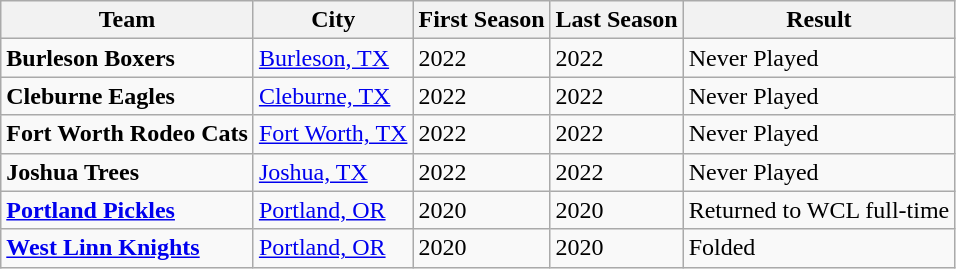<table class="wikitable sortable">
<tr>
<th>Team</th>
<th>City</th>
<th>First Season</th>
<th>Last Season</th>
<th>Result</th>
</tr>
<tr>
<td><strong>Burleson Boxers</strong></td>
<td><a href='#'>Burleson, TX</a></td>
<td>2022</td>
<td>2022</td>
<td>Never Played</td>
</tr>
<tr>
<td><strong>Cleburne Eagles</strong></td>
<td><a href='#'>Cleburne, TX</a></td>
<td>2022</td>
<td>2022</td>
<td>Never Played</td>
</tr>
<tr>
<td><strong>Fort Worth Rodeo Cats</strong></td>
<td><a href='#'>Fort Worth, TX</a></td>
<td>2022</td>
<td>2022</td>
<td>Never Played</td>
</tr>
<tr>
<td><strong>Joshua Trees</strong></td>
<td><a href='#'>Joshua, TX</a></td>
<td>2022</td>
<td>2022</td>
<td>Never Played</td>
</tr>
<tr>
<td><strong><a href='#'>Portland Pickles</a></strong></td>
<td><a href='#'>Portland, OR</a></td>
<td>2020</td>
<td>2020</td>
<td>Returned to WCL full-time</td>
</tr>
<tr>
<td><strong><a href='#'>West Linn Knights</a></strong></td>
<td><a href='#'>Portland, OR</a></td>
<td>2020</td>
<td>2020</td>
<td>Folded</td>
</tr>
</table>
